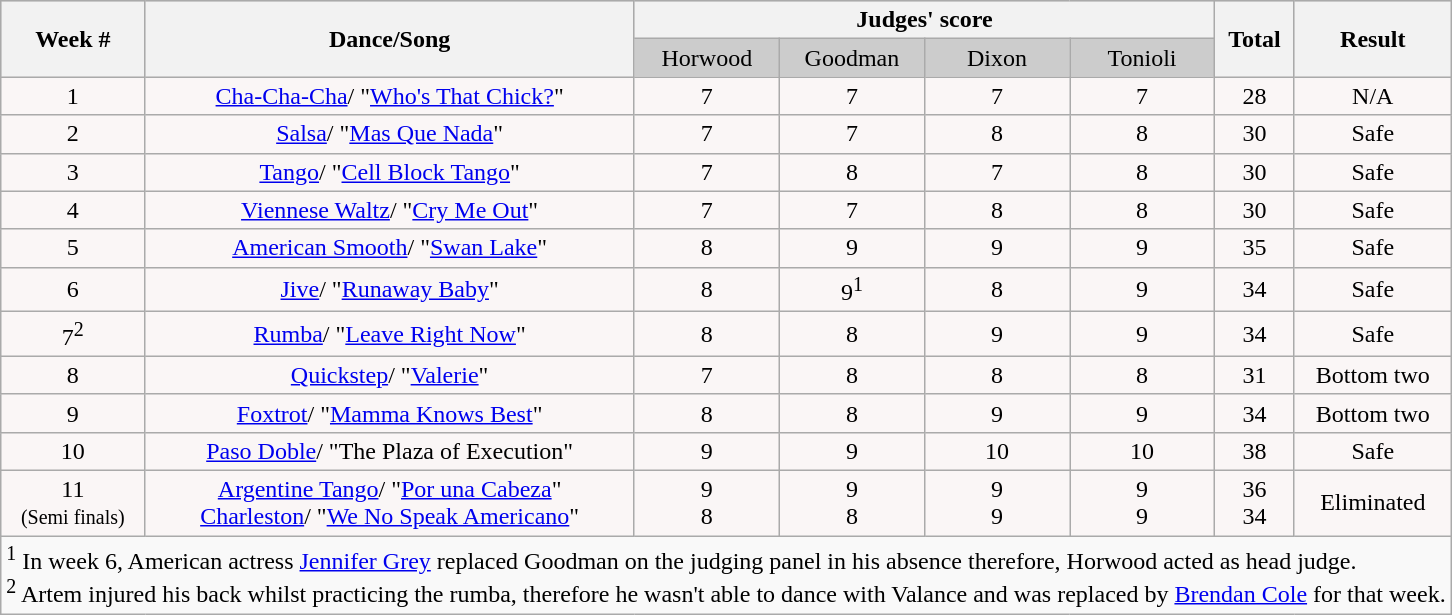<table class="wikitable collapsible collapsed">
<tr style="text-align:Center; background:#ccc;">
<th rowspan="2">Week #</th>
<th rowspan="2">Dance/Song</th>
<th colspan="4">Judges' score</th>
<th rowspan="2">Total</th>
<th rowspan="2">Result</th>
</tr>
<tr style="text-align:center; background:#ccc;">
<td style="width:10%; ">Horwood</td>
<td style="width:10%; ">Goodman</td>
<td style="width:10%; ">Dixon</td>
<td style="width:10%; ">Tonioli</td>
</tr>
<tr style="text-align: center; background:#faf6f6;">
<td>1</td>
<td><a href='#'>Cha-Cha-Cha</a>/ "<a href='#'>Who's That Chick?</a>"</td>
<td>7</td>
<td>7</td>
<td>7</td>
<td>7</td>
<td>28</td>
<td>N/A</td>
</tr>
<tr style="text-align: center; background:#faf6f6;">
<td>2</td>
<td><a href='#'>Salsa</a>/ "<a href='#'>Mas Que Nada</a>"</td>
<td>7</td>
<td>7</td>
<td>8</td>
<td>8</td>
<td>30</td>
<td>Safe</td>
</tr>
<tr style="text-align: center; background:#faf6f6;">
<td>3</td>
<td><a href='#'>Tango</a>/ "<a href='#'>Cell Block Tango</a>"</td>
<td>7</td>
<td>8</td>
<td>7</td>
<td>8</td>
<td>30</td>
<td>Safe</td>
</tr>
<tr style="text-align: center; background:#faf6f6;">
<td>4</td>
<td><a href='#'>Viennese Waltz</a>/ "<a href='#'>Cry Me Out</a>"</td>
<td>7</td>
<td>7</td>
<td>8</td>
<td>8</td>
<td>30</td>
<td>Safe</td>
</tr>
<tr style="text-align:center; background:#faf6f6;">
<td>5</td>
<td><a href='#'>American Smooth</a>/ "<a href='#'>Swan Lake</a>"</td>
<td>8</td>
<td>9</td>
<td>9</td>
<td>9</td>
<td>35</td>
<td>Safe</td>
</tr>
<tr style="text-align: center; background:#faf6f6;">
<td>6</td>
<td><a href='#'>Jive</a>/ "<a href='#'>Runaway Baby</a>"</td>
<td>8</td>
<td>9<sup>1</sup></td>
<td>8</td>
<td>9</td>
<td>34</td>
<td>Safe</td>
</tr>
<tr style="text-align: center; background:#faf6f6;">
<td>7<sup>2</sup></td>
<td><a href='#'>Rumba</a>/ "<a href='#'>Leave Right Now</a>"</td>
<td>8</td>
<td>8</td>
<td>9</td>
<td>9</td>
<td>34</td>
<td>Safe</td>
</tr>
<tr style="text-align: center; background:#faf6f6;">
<td>8</td>
<td><a href='#'>Quickstep</a>/ "<a href='#'>Valerie</a>"</td>
<td>7</td>
<td>8</td>
<td>8</td>
<td>8</td>
<td>31</td>
<td>Bottom two</td>
</tr>
<tr style="text-align: center; background:#faf6f6;">
<td>9</td>
<td><a href='#'>Foxtrot</a>/ "<a href='#'>Mamma Knows Best</a>"</td>
<td>8</td>
<td>8</td>
<td>9</td>
<td>9</td>
<td>34</td>
<td>Bottom two</td>
</tr>
<tr style="text-align: center; background:#faf6f6;">
<td>10</td>
<td><a href='#'>Paso Doble</a>/ "The Plaza of Execution"</td>
<td>9</td>
<td>9</td>
<td>10</td>
<td>10</td>
<td>38</td>
<td>Safe</td>
</tr>
<tr style="text-align: center; background:#faf6f6;">
<td>11 <br><small>(Semi finals)</small></td>
<td><a href='#'>Argentine Tango</a>/ "<a href='#'>Por una Cabeza</a>"<br><a href='#'>Charleston</a>/ "<a href='#'>We No Speak Americano</a>"</td>
<td>9<br>8</td>
<td>9<br>8</td>
<td>9<br>9</td>
<td>9<br>9</td>
<td>36<br>34</td>
<td>Eliminated</td>
</tr>
<tr>
<td colspan="8"><sup>1</sup> In week 6, American actress <a href='#'>Jennifer Grey</a> replaced Goodman on the judging panel in his absence therefore, Horwood acted as head judge.<br><sup>2</sup> Artem injured his back whilst practicing the rumba, therefore he wasn't able to dance with Valance and was replaced by <a href='#'>Brendan Cole</a> for that week.</td>
</tr>
</table>
